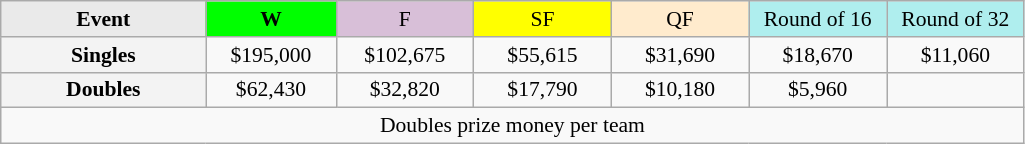<table class=wikitable style=font-size:90%;text-align:center>
<tr>
<td style="width:130px; background:#eaeaea;"><strong>Event</strong></td>
<td style="width:80px; background:lime;"><strong>W</strong></td>
<td style="width:85px; background:thistle;">F</td>
<td style="width:85px; background:#ff0;">SF</td>
<td style="width:85px; background:#ffebcd;">QF</td>
<td style="width:85px; background:#afeeee;">Round of 16</td>
<td style="width:85px; background:#afeeee;">Round of 32</td>
</tr>
<tr>
<td style="background:#f3f3f3;"><strong>Singles</strong></td>
<td>$195,000</td>
<td>$102,675</td>
<td>$55,615</td>
<td>$31,690</td>
<td>$18,670</td>
<td>$11,060</td>
</tr>
<tr>
<td style="background:#f3f3f3;"><strong>Doubles</strong></td>
<td>$62,430</td>
<td>$32,820</td>
<td>$17,790</td>
<td>$10,180</td>
<td>$5,960</td>
<td></td>
</tr>
<tr>
<td colspan=7>Doubles prize money per team</td>
</tr>
</table>
